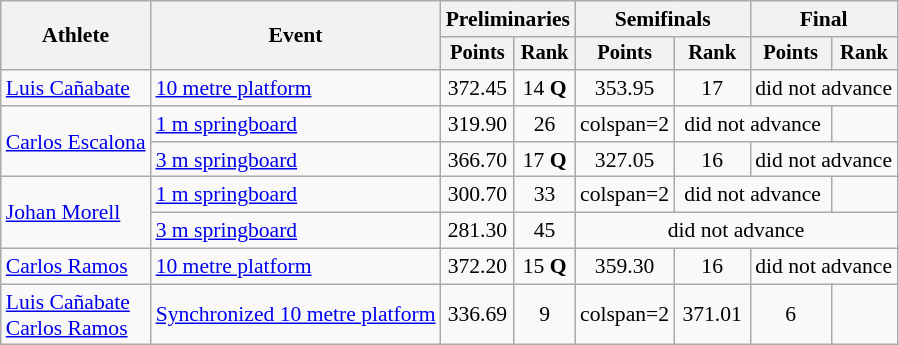<table class="wikitable" style="text-align:center; font-size:90%">
<tr>
<th rowspan="2">Athlete</th>
<th rowspan="2">Event</th>
<th colspan="2">Preliminaries</th>
<th colspan="2">Semifinals</th>
<th colspan="2">Final</th>
</tr>
<tr style="font-size:95%">
<th>Points</th>
<th>Rank</th>
<th>Points</th>
<th>Rank</th>
<th>Points</th>
<th>Rank</th>
</tr>
<tr>
<td align=left><a href='#'>Luis Cañabate</a></td>
<td align=left><a href='#'>10 metre platform</a></td>
<td>372.45</td>
<td>14 <strong>Q</strong></td>
<td>353.95</td>
<td>17</td>
<td colspan=2>did not advance</td>
</tr>
<tr>
<td align=left rowspan=2><a href='#'>Carlos Escalona</a></td>
<td align=left><a href='#'>1 m springboard</a></td>
<td>319.90</td>
<td>26</td>
<td>colspan=2 </td>
<td colspan=2>did not advance</td>
</tr>
<tr>
<td align=left><a href='#'>3 m springboard</a></td>
<td>366.70</td>
<td>17 <strong>Q</strong></td>
<td>327.05</td>
<td>16</td>
<td colspan=2>did not advance</td>
</tr>
<tr>
<td align=left rowspan=2><a href='#'>Johan Morell</a></td>
<td align=left><a href='#'>1 m springboard</a></td>
<td>300.70</td>
<td>33</td>
<td>colspan=2 </td>
<td colspan=2>did not advance</td>
</tr>
<tr>
<td align=left><a href='#'>3 m springboard</a></td>
<td>281.30</td>
<td>45</td>
<td colspan=4>did not advance</td>
</tr>
<tr>
<td align=left><a href='#'>Carlos Ramos</a></td>
<td align=left><a href='#'>10 metre platform</a></td>
<td>372.20</td>
<td>15 <strong>Q</strong></td>
<td>359.30</td>
<td>16</td>
<td colspan=2>did not advance</td>
</tr>
<tr>
<td align=left><a href='#'>Luis Cañabate</a> <br><a href='#'>Carlos Ramos</a></td>
<td align=left><a href='#'>Synchronized 10 metre platform</a></td>
<td>336.69</td>
<td>9</td>
<td>colspan=2 </td>
<td>371.01</td>
<td>6</td>
</tr>
</table>
